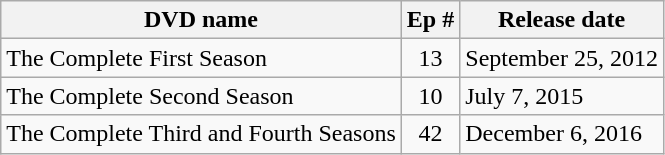<table class="wikitable">
<tr>
<th>DVD name</th>
<th>Ep #</th>
<th>Release date</th>
</tr>
<tr>
<td>The Complete First Season</td>
<td style="text-align:center;">13</td>
<td>September 25, 2012</td>
</tr>
<tr>
<td>The Complete Second Season</td>
<td style="text-align:center;">10</td>
<td>July 7, 2015</td>
</tr>
<tr>
<td>The Complete Third and Fourth Seasons</td>
<td style="text-align:center;">42</td>
<td>December 6, 2016</td>
</tr>
</table>
